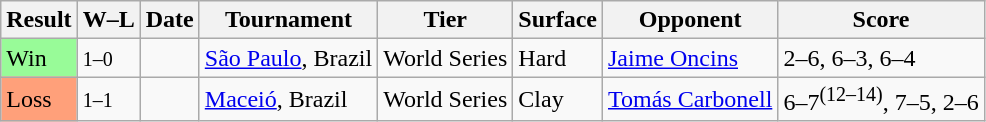<table class="sortable wikitable">
<tr>
<th>Result</th>
<th class="unsortable">W–L</th>
<th>Date</th>
<th>Tournament</th>
<th>Tier</th>
<th>Surface</th>
<th>Opponent</th>
<th class="unsortable">Score</th>
</tr>
<tr>
<td style="background:#98fb98;">Win</td>
<td><small>1–0</small></td>
<td><a href='#'></a></td>
<td><a href='#'>São Paulo</a>, Brazil</td>
<td>World Series</td>
<td>Hard</td>
<td> <a href='#'>Jaime Oncins</a></td>
<td>2–6, 6–3, 6–4</td>
</tr>
<tr>
<td style="background:#ffa07a;">Loss</td>
<td><small>1–1</small></td>
<td><a href='#'></a></td>
<td><a href='#'>Maceió</a>, Brazil</td>
<td>World Series</td>
<td>Clay</td>
<td> <a href='#'>Tomás Carbonell</a></td>
<td>6–7<sup>(12–14)</sup>, 7–5, 2–6</td>
</tr>
</table>
